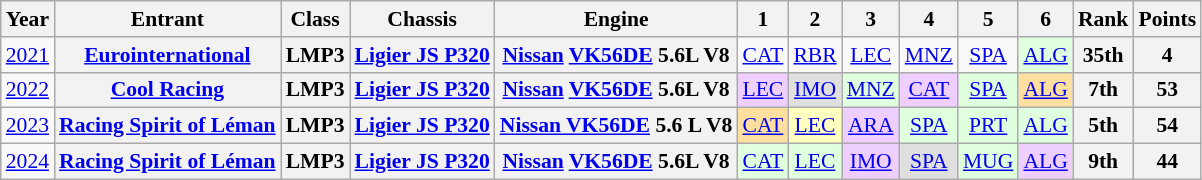<table class="wikitable" style="text-align:center; font-size:90%">
<tr>
<th>Year</th>
<th>Entrant</th>
<th>Class</th>
<th>Chassis</th>
<th>Engine</th>
<th>1</th>
<th>2</th>
<th>3</th>
<th>4</th>
<th>5</th>
<th>6</th>
<th>Rank</th>
<th>Points</th>
</tr>
<tr>
<td><a href='#'>2021</a></td>
<th><a href='#'>Eurointernational</a></th>
<th>LMP3</th>
<th><a href='#'>Ligier JS P320</a></th>
<th><a href='#'>Nissan</a> <a href='#'>VK56DE</a> 5.6L V8</th>
<td style="background:#;"><a href='#'>CAT</a></td>
<td style="background:#;"><a href='#'>RBR</a></td>
<td style="background:#;"><a href='#'>LEC</a></td>
<td style="background:#;"><a href='#'>MNZ</a></td>
<td style="background:#;"><a href='#'>SPA</a></td>
<td style="background:#DFFFDF;"><a href='#'>ALG</a><br></td>
<th>35th</th>
<th>4</th>
</tr>
<tr>
<td><a href='#'>2022</a></td>
<th><a href='#'>Cool Racing</a></th>
<th>LMP3</th>
<th><a href='#'>Ligier JS P320</a></th>
<th><a href='#'>Nissan</a> <a href='#'>VK56DE</a> 5.6L V8</th>
<td style="background:#EFCFFF;"><a href='#'>LEC</a><br></td>
<td style="background:#DFDFDF;"><a href='#'>IMO</a><br></td>
<td style="background:#DFFFDF;"><a href='#'>MNZ</a><br></td>
<td style="background:#EFCFFF;"><a href='#'>CAT</a><br></td>
<td style="background:#DFFFDF;"><a href='#'>SPA</a><br></td>
<td style="background:#FFDF9F;"><a href='#'>ALG</a><br></td>
<th>7th</th>
<th>53</th>
</tr>
<tr>
<td><a href='#'>2023</a></td>
<th><a href='#'>Racing Spirit of Léman</a></th>
<th>LMP3</th>
<th><a href='#'>Ligier JS P320</a></th>
<th><a href='#'>Nissan VK56DE</a> 5.6 L V8</th>
<td style="background:#FFDF9F;"><a href='#'>CAT</a><br></td>
<td style="background:#FFFFBF;"><a href='#'>LEC</a><br></td>
<td style="background:#EFCFFF;"><a href='#'>ARA</a><br></td>
<td style="background:#DFFFDF;"><a href='#'>SPA</a><br></td>
<td style="background:#DFFFDF;"><a href='#'>PRT</a><br></td>
<td style="background:#DFFFDF;"><a href='#'>ALG</a><br></td>
<th>5th</th>
<th>54</th>
</tr>
<tr>
<td><a href='#'>2024</a></td>
<th><a href='#'>Racing Spirit of Léman</a></th>
<th>LMP3</th>
<th><a href='#'>Ligier JS P320</a></th>
<th><a href='#'>Nissan</a> <a href='#'>VK56DE</a> 5.6L V8</th>
<td style="background:#DFFFDF;"><a href='#'>CAT</a><br></td>
<td style="background:#DFFFDF;"><a href='#'>LEC</a><br></td>
<td style="background:#EFCFFF;"><a href='#'>IMO</a><br></td>
<td style="background:#DFDFDF;"><a href='#'>SPA</a><br></td>
<td style="background:#DFFFDF;"><a href='#'>MUG</a><br></td>
<td style="background:#EFCFFF;"><a href='#'>ALG</a><br></td>
<th>9th</th>
<th>44</th>
</tr>
</table>
